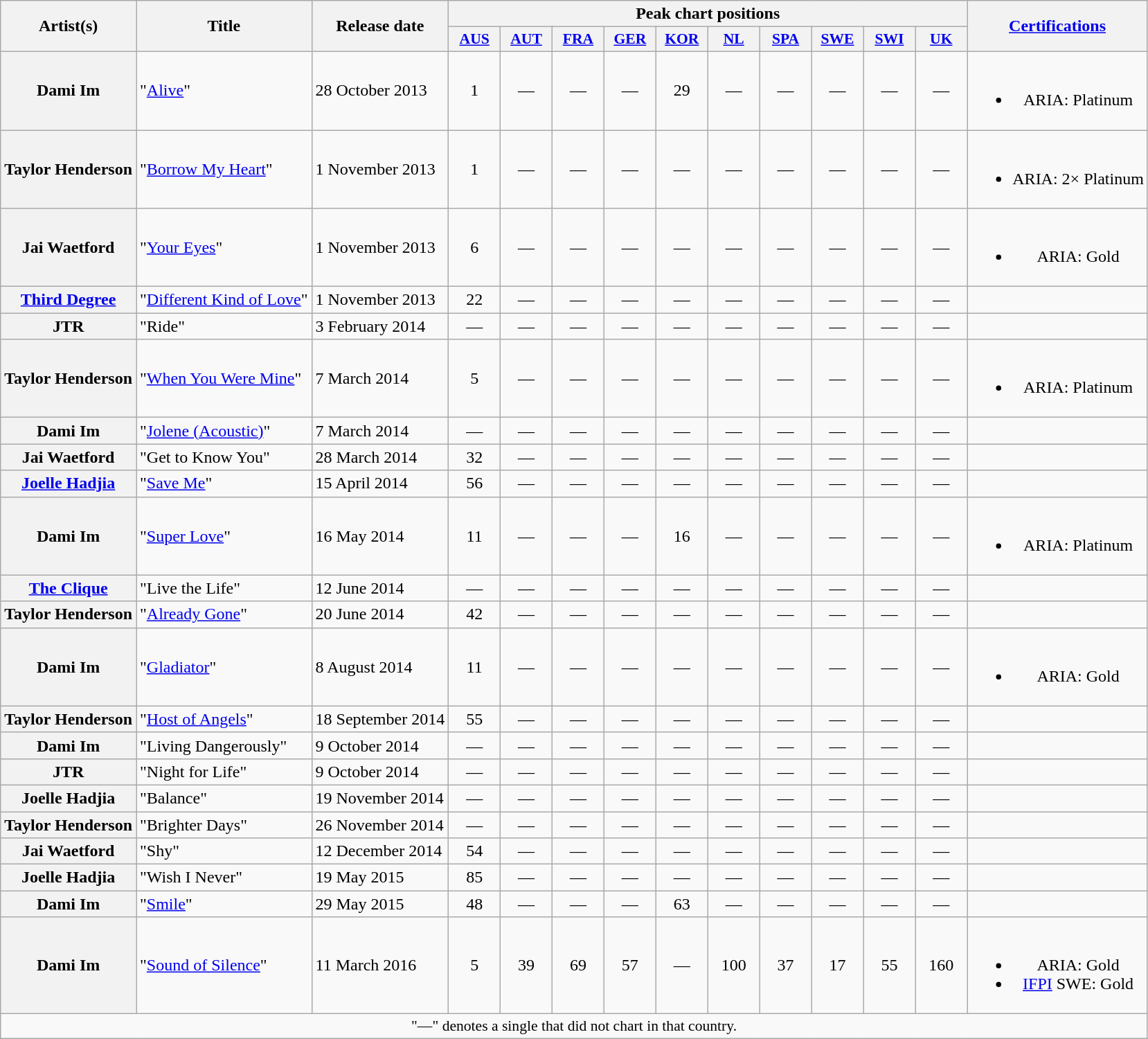<table class="wikitable plainrowheaders" style="text-align:center;">
<tr>
<th scope="col" rowspan="2">Artist(s)</th>
<th scope="col" rowspan="2">Title</th>
<th scope="col" rowspan="2">Release date</th>
<th scope="col" colspan="10">Peak chart positions</th>
<th scope="col" rowspan="2"><a href='#'>Certifications</a></th>
</tr>
<tr>
<th scope="col" style="width:3em;font-size:90%;"><a href='#'>AUS</a><br></th>
<th scope="col" style="width:3em;font-size:90%;"><a href='#'>AUT</a><br></th>
<th scope="col" style="width:3em;font-size:90%;"><a href='#'>FRA</a><br></th>
<th scope="col" style="width:3em;font-size:90%;"><a href='#'>GER</a><br></th>
<th scope="col" style="width:3em;font-size:90%;"><a href='#'>KOR</a><br></th>
<th scope="col" style="width:3em;font-size:90%;"><a href='#'>NL</a><br></th>
<th scope="col" style="width:3em;font-size:90%;"><a href='#'>SPA</a><br></th>
<th scope="col" style="width:3em;font-size:90%;"><a href='#'>SWE</a><br></th>
<th scope="col" style="width:3em;font-size:90%;"><a href='#'>SWI</a><br></th>
<th scope="col" style="width:3em;font-size:90%;"><a href='#'>UK</a><br></th>
</tr>
<tr>
<th scope="row">Dami Im</th>
<td style="text-align:left;">"<a href='#'>Alive</a>"</td>
<td style="text-align:left;">28 October 2013</td>
<td>1</td>
<td>—</td>
<td>—</td>
<td>—</td>
<td>29</td>
<td>—</td>
<td>—</td>
<td>—</td>
<td>—</td>
<td>—</td>
<td><br><ul><li>ARIA: Platinum</li></ul></td>
</tr>
<tr>
<th scope="row">Taylor Henderson</th>
<td style="text-align:left;">"<a href='#'>Borrow My Heart</a>"</td>
<td style="text-align:left;">1 November 2013</td>
<td>1</td>
<td>—</td>
<td>—</td>
<td>—</td>
<td>—</td>
<td>—</td>
<td>—</td>
<td>—</td>
<td>—</td>
<td>—</td>
<td><br><ul><li>ARIA: 2× Platinum</li></ul></td>
</tr>
<tr>
<th scope="row">Jai Waetford</th>
<td style="text-align:left;">"<a href='#'>Your Eyes</a>"</td>
<td style="text-align:left;">1 November 2013</td>
<td>6</td>
<td>—</td>
<td>—</td>
<td>—</td>
<td>—</td>
<td>—</td>
<td>—</td>
<td>—</td>
<td>—</td>
<td>—</td>
<td><br><ul><li>ARIA: Gold</li></ul></td>
</tr>
<tr>
<th scope="row"><a href='#'>Third Degree</a></th>
<td style="text-align:left;">"<a href='#'>Different Kind of Love</a>"</td>
<td style="text-align:left;">1 November 2013</td>
<td>22</td>
<td>—</td>
<td>—</td>
<td>—</td>
<td>—</td>
<td>—</td>
<td>—</td>
<td>—</td>
<td>—</td>
<td>—</td>
<td></td>
</tr>
<tr>
<th scope="row">JTR</th>
<td style="text-align:left;">"Ride"</td>
<td style="text-align:left;">3 February 2014</td>
<td>—</td>
<td>—</td>
<td>—</td>
<td>—</td>
<td>—</td>
<td>—</td>
<td>—</td>
<td>—</td>
<td>—</td>
<td>—</td>
<td></td>
</tr>
<tr>
<th scope="row">Taylor Henderson</th>
<td style="text-align:left;">"<a href='#'>When You Were Mine</a>"</td>
<td style="text-align:left;">7 March 2014</td>
<td>5</td>
<td>—</td>
<td>—</td>
<td>—</td>
<td>—</td>
<td>—</td>
<td>—</td>
<td>—</td>
<td>—</td>
<td>—</td>
<td><br><ul><li>ARIA: Platinum</li></ul></td>
</tr>
<tr>
<th scope="row">Dami Im</th>
<td style="text-align:left;">"<a href='#'>Jolene (Acoustic)</a>"</td>
<td style="text-align:left;">7 March 2014</td>
<td>—</td>
<td>—</td>
<td>—</td>
<td>—</td>
<td>—</td>
<td>—</td>
<td>—</td>
<td>—</td>
<td>—</td>
<td>—</td>
<td></td>
</tr>
<tr>
<th scope="row">Jai Waetford</th>
<td style="text-align:left;">"Get to Know You"</td>
<td style="text-align:left;">28 March 2014</td>
<td>32</td>
<td>—</td>
<td>—</td>
<td>—</td>
<td>—</td>
<td>—</td>
<td>—</td>
<td>—</td>
<td>—</td>
<td>—</td>
<td></td>
</tr>
<tr>
<th scope="row"><a href='#'>Joelle Hadjia</a></th>
<td style="text-align:left;">"<a href='#'>Save Me</a>"</td>
<td style="text-align:left;">15 April 2014</td>
<td>56</td>
<td>—</td>
<td>—</td>
<td>—</td>
<td>—</td>
<td>—</td>
<td>—</td>
<td>—</td>
<td>—</td>
<td>—</td>
<td></td>
</tr>
<tr>
<th scope="row">Dami Im</th>
<td style="text-align:left;">"<a href='#'>Super Love</a>"</td>
<td style="text-align:left;">16 May 2014</td>
<td>11</td>
<td>—</td>
<td>—</td>
<td>—</td>
<td>16</td>
<td>—</td>
<td>—</td>
<td>—</td>
<td>—</td>
<td>—</td>
<td><br><ul><li>ARIA: Platinum</li></ul></td>
</tr>
<tr>
<th scope="row"><a href='#'>The Clique</a></th>
<td style="text-align:left;">"Live the Life"</td>
<td style="text-align:left;">12 June 2014</td>
<td>—</td>
<td>—</td>
<td>—</td>
<td>—</td>
<td>—</td>
<td>—</td>
<td>—</td>
<td>—</td>
<td>—</td>
<td>—</td>
<td></td>
</tr>
<tr>
<th scope="row">Taylor Henderson</th>
<td style="text-align:left;">"<a href='#'>Already Gone</a>"</td>
<td style="text-align:left;">20 June 2014</td>
<td>42</td>
<td>—</td>
<td>—</td>
<td>—</td>
<td>—</td>
<td>—</td>
<td>—</td>
<td>—</td>
<td>—</td>
<td>—</td>
<td></td>
</tr>
<tr>
<th scope="row">Dami Im</th>
<td style="text-align:left;">"<a href='#'>Gladiator</a>"</td>
<td style="text-align:left;">8 August 2014</td>
<td>11</td>
<td>—</td>
<td>—</td>
<td>—</td>
<td>—</td>
<td>—</td>
<td>—</td>
<td>—</td>
<td>—</td>
<td>—</td>
<td><br><ul><li>ARIA: Gold</li></ul></td>
</tr>
<tr>
<th scope="row">Taylor Henderson</th>
<td style="text-align:left;">"<a href='#'>Host of Angels</a>"</td>
<td style="text-align:left;">18 September 2014</td>
<td>55</td>
<td>—</td>
<td>—</td>
<td>—</td>
<td>—</td>
<td>—</td>
<td>—</td>
<td>—</td>
<td>—</td>
<td>—</td>
<td></td>
</tr>
<tr>
<th scope="row">Dami Im</th>
<td style="text-align:left;">"Living Dangerously"</td>
<td style="text-align:left;">9 October 2014</td>
<td>—</td>
<td>—</td>
<td>—</td>
<td>—</td>
<td>—</td>
<td>—</td>
<td>—</td>
<td>—</td>
<td>—</td>
<td>—</td>
<td></td>
</tr>
<tr>
<th scope="row">JTR</th>
<td style="text-align:left;">"Night for Life"</td>
<td style="text-align:left;">9 October 2014</td>
<td>—</td>
<td>—</td>
<td>—</td>
<td>—</td>
<td>—</td>
<td>—</td>
<td>—</td>
<td>—</td>
<td>—</td>
<td>—</td>
<td></td>
</tr>
<tr>
<th scope="row">Joelle Hadjia</th>
<td style="text-align:left;">"Balance"</td>
<td style="text-align:left;">19 November 2014</td>
<td>—</td>
<td>—</td>
<td>—</td>
<td>—</td>
<td>—</td>
<td>—</td>
<td>—</td>
<td>—</td>
<td>—</td>
<td>—</td>
<td></td>
</tr>
<tr>
<th scope="row">Taylor Henderson</th>
<td style="text-align:left;">"Brighter Days"</td>
<td style="text-align:left;">26 November 2014</td>
<td>—</td>
<td>—</td>
<td>—</td>
<td>—</td>
<td>—</td>
<td>—</td>
<td>—</td>
<td>—</td>
<td>—</td>
<td>—</td>
<td></td>
</tr>
<tr>
<th scope="row">Jai Waetford</th>
<td style="text-align:left;">"Shy"</td>
<td style="text-align:left;">12 December 2014</td>
<td>54</td>
<td>—</td>
<td>—</td>
<td>—</td>
<td>—</td>
<td>—</td>
<td>—</td>
<td>—</td>
<td>—</td>
<td>—</td>
<td></td>
</tr>
<tr>
<th scope="row">Joelle Hadjia</th>
<td style="text-align:left;">"Wish I Never"</td>
<td style="text-align:left;">19 May 2015</td>
<td>85</td>
<td>—</td>
<td>—</td>
<td>—</td>
<td>—</td>
<td>—</td>
<td>—</td>
<td>—</td>
<td>—</td>
<td>—</td>
<td></td>
</tr>
<tr>
<th scope="row">Dami Im</th>
<td style="text-align:left;">"<a href='#'>Smile</a>"</td>
<td style="text-align:left;">29 May 2015</td>
<td>48</td>
<td>—</td>
<td>—</td>
<td>—</td>
<td>63</td>
<td>—</td>
<td>—</td>
<td>—</td>
<td>—</td>
<td>—</td>
<td></td>
</tr>
<tr>
<th scope="row">Dami Im</th>
<td style="text-align:left;">"<a href='#'>Sound of Silence</a>"</td>
<td style="text-align:left;">11 March 2016</td>
<td>5</td>
<td>39</td>
<td>69</td>
<td>57</td>
<td>—</td>
<td>100</td>
<td>37</td>
<td>17</td>
<td>55</td>
<td>160</td>
<td><br><ul><li>ARIA: Gold</li><li><a href='#'>IFPI</a> SWE: Gold</li></ul></td>
</tr>
<tr>
<td colspan="14" style="font-size:90%">"—" denotes a single that did not chart in that country.</td>
</tr>
</table>
